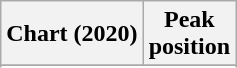<table class="wikitable sortable plainrowheaders">
<tr>
<th scope="col">Chart (2020)</th>
<th scope="col">Peak<br>position</th>
</tr>
<tr>
</tr>
<tr>
</tr>
<tr>
</tr>
</table>
